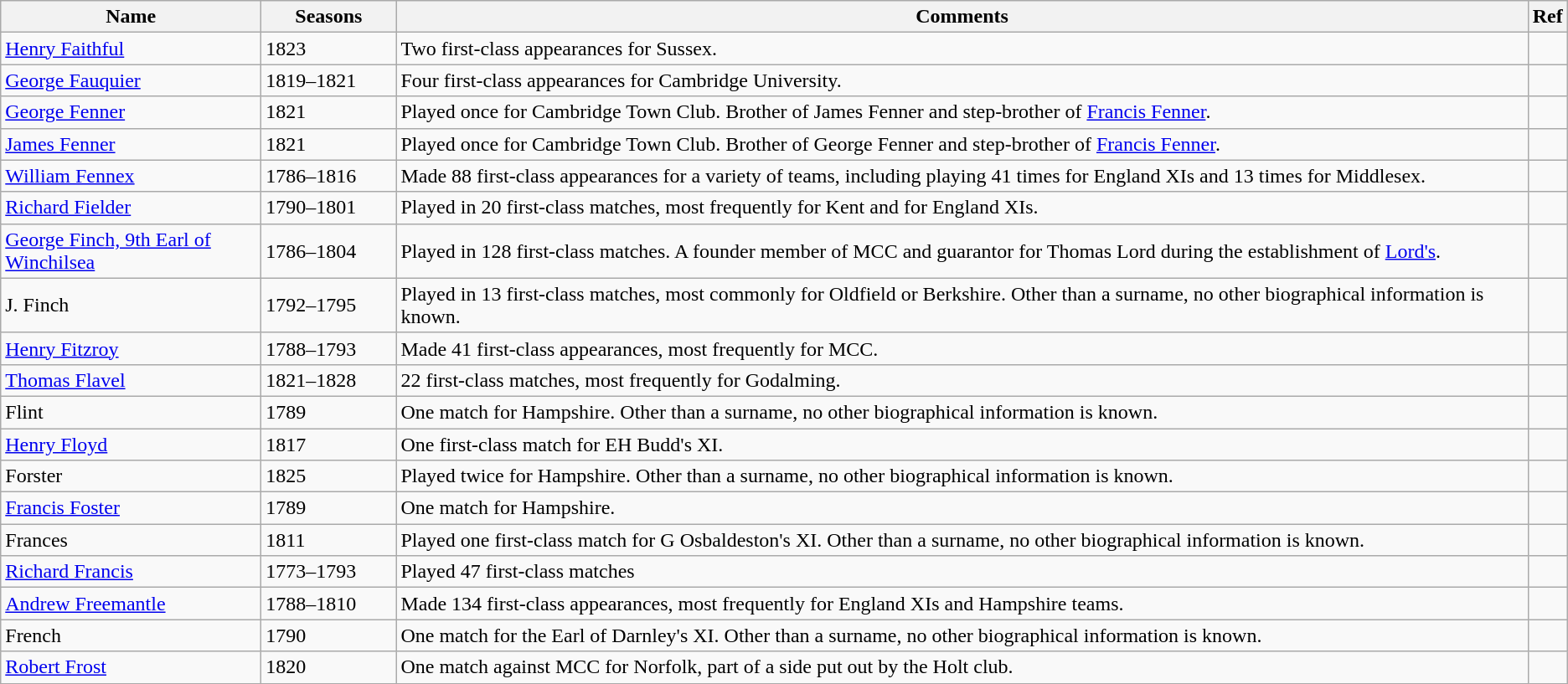<table class="wikitable">
<tr>
<th style="width:200px">Name</th>
<th style="width: 100px">Seasons</th>
<th>Comments</th>
<th>Ref</th>
</tr>
<tr>
<td><a href='#'>Henry Faithful</a></td>
<td>1823</td>
<td>Two first-class appearances for Sussex.</td>
<td></td>
</tr>
<tr>
<td><a href='#'>George Fauquier</a></td>
<td>1819–1821</td>
<td>Four first-class appearances for Cambridge University.</td>
<td></td>
</tr>
<tr>
<td><a href='#'>George Fenner</a></td>
<td>1821</td>
<td>Played once for Cambridge Town Club. Brother of James Fenner and step-brother of <a href='#'>Francis Fenner</a>.</td>
<td></td>
</tr>
<tr>
<td><a href='#'>James Fenner</a></td>
<td>1821</td>
<td>Played once for Cambridge Town Club. Brother of George Fenner and step-brother of <a href='#'>Francis Fenner</a>.</td>
<td></td>
</tr>
<tr>
<td><a href='#'>William Fennex</a></td>
<td>1786–1816</td>
<td>Made 88 first-class appearances for a variety of teams, including playing 41 times for England XIs and 13 times for Middlesex.</td>
<td></td>
</tr>
<tr>
<td><a href='#'>Richard Fielder</a></td>
<td>1790–1801</td>
<td>Played in 20 first-class matches, most frequently for Kent and for England XIs.</td>
<td></td>
</tr>
<tr>
<td><a href='#'>George Finch, 9th Earl of Winchilsea</a></td>
<td>1786–1804</td>
<td>Played in 128 first-class matches. A founder member of MCC and guarantor for Thomas Lord during the establishment of <a href='#'>Lord's</a>.</td>
<td></td>
</tr>
<tr>
<td>J. Finch</td>
<td>1792–1795</td>
<td>Played in 13 first-class matches, most commonly for Oldfield or Berkshire. Other than a surname, no other biographical information is known.</td>
<td></td>
</tr>
<tr>
<td><a href='#'>Henry Fitzroy</a></td>
<td>1788–1793</td>
<td>Made 41 first-class appearances, most frequently for MCC.</td>
<td></td>
</tr>
<tr>
<td><a href='#'>Thomas Flavel</a></td>
<td>1821–1828</td>
<td>22 first-class matches, most frequently for Godalming.</td>
<td></td>
</tr>
<tr>
<td>Flint</td>
<td>1789</td>
<td>One match for Hampshire. Other than a surname, no other biographical information is known.</td>
<td></td>
</tr>
<tr>
<td><a href='#'>Henry Floyd</a></td>
<td>1817</td>
<td>One first-class match for EH Budd's XI.</td>
<td></td>
</tr>
<tr>
<td>Forster</td>
<td>1825</td>
<td>Played twice for Hampshire. Other than a surname, no other biographical information is known.</td>
<td></td>
</tr>
<tr>
<td><a href='#'>Francis Foster</a></td>
<td>1789</td>
<td>One match for Hampshire.</td>
<td></td>
</tr>
<tr>
<td>Frances</td>
<td>1811</td>
<td>Played one first-class match for G Osbaldeston's XI. Other than a surname, no other biographical information is known.</td>
<td></td>
</tr>
<tr>
<td><a href='#'>Richard Francis</a></td>
<td>1773–1793</td>
<td>Played 47 first-class matches</td>
<td></td>
</tr>
<tr>
<td><a href='#'>Andrew Freemantle</a></td>
<td>1788–1810</td>
<td>Made 134 first-class appearances, most frequently for England XIs and Hampshire teams.</td>
<td></td>
</tr>
<tr>
<td>French</td>
<td>1790</td>
<td>One match for the Earl of Darnley's XI. Other than a surname, no other biographical information is known.</td>
<td></td>
</tr>
<tr>
<td><a href='#'>Robert Frost</a></td>
<td>1820</td>
<td>One match against MCC for Norfolk, part of a side put out by the Holt club.</td>
<td></td>
</tr>
</table>
